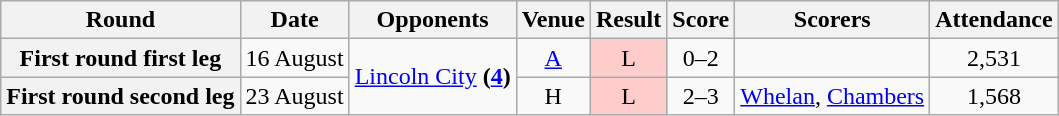<table class="wikitable" style="text-align:center">
<tr>
<th>Round</th>
<th>Date</th>
<th>Opponents</th>
<th>Venue</th>
<th>Result</th>
<th>Score</th>
<th>Scorers</th>
<th>Attendance</th>
</tr>
<tr>
<th>First round first leg</th>
<td>16 August</td>
<td rowspan=2><a href='#'>Lincoln City</a> <strong>(<a href='#'>4</a>)</strong></td>
<td><a href='#'>A</a></td>
<td style="background-color:#FFCCCC">L</td>
<td>0–2</td>
<td align="left"></td>
<td>2,531</td>
</tr>
<tr>
<th>First round second leg</th>
<td>23 August</td>
<td>H</td>
<td style="background-color:#FFCCCC">L</td>
<td>2–3</td>
<td align="left"><a href='#'>Whelan</a>, <a href='#'>Chambers</a></td>
<td>1,568</td>
</tr>
</table>
